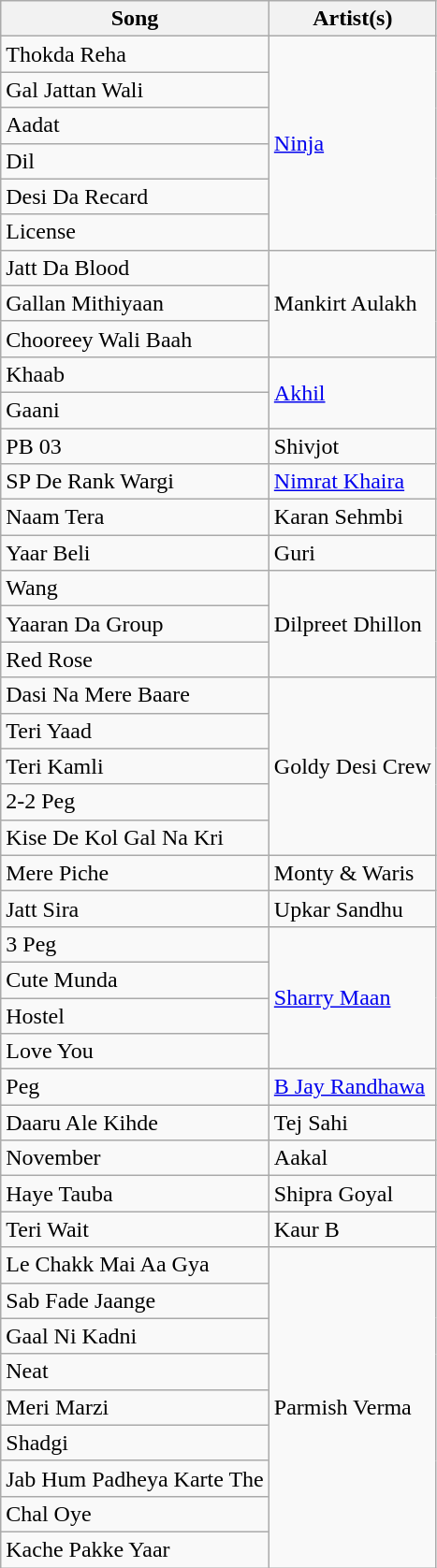<table class="wikitable">
<tr>
<th>Song</th>
<th>Artist(s)</th>
</tr>
<tr>
<td>Thokda Reha</td>
<td rowspan="6"><a href='#'>Ninja</a></td>
</tr>
<tr>
<td>Gal Jattan Wali</td>
</tr>
<tr>
<td>Aadat</td>
</tr>
<tr>
<td>Dil</td>
</tr>
<tr>
<td>Desi Da Recard</td>
</tr>
<tr>
<td>License</td>
</tr>
<tr>
<td>Jatt Da Blood</td>
<td rowspan="3">Mankirt Aulakh</td>
</tr>
<tr>
<td>Gallan Mithiyaan</td>
</tr>
<tr>
<td>Chooreey Wali Baah</td>
</tr>
<tr>
<td>Khaab</td>
<td rowspan="2"><a href='#'>Akhil</a></td>
</tr>
<tr>
<td>Gaani</td>
</tr>
<tr>
<td>PB 03</td>
<td>Shivjot</td>
</tr>
<tr>
<td>SP De Rank Wargi</td>
<td><a href='#'>Nimrat Khaira</a></td>
</tr>
<tr>
<td>Naam Tera</td>
<td>Karan Sehmbi</td>
</tr>
<tr>
<td>Yaar Beli</td>
<td>Guri</td>
</tr>
<tr>
<td>Wang</td>
<td rowspan="3">Dilpreet Dhillon</td>
</tr>
<tr>
<td>Yaaran Da Group</td>
</tr>
<tr>
<td>Red Rose</td>
</tr>
<tr>
<td>Dasi Na Mere Baare</td>
<td rowspan="5">Goldy Desi Crew</td>
</tr>
<tr>
<td>Teri Yaad</td>
</tr>
<tr>
<td>Teri Kamli</td>
</tr>
<tr>
<td>2-2 Peg</td>
</tr>
<tr>
<td>Kise De Kol Gal Na Kri</td>
</tr>
<tr>
<td>Mere Piche</td>
<td>Monty & Waris</td>
</tr>
<tr>
<td>Jatt Sira</td>
<td>Upkar Sandhu</td>
</tr>
<tr>
<td>3 Peg</td>
<td rowspan="4"><a href='#'>Sharry Maan</a></td>
</tr>
<tr>
<td>Cute Munda</td>
</tr>
<tr>
<td>Hostel</td>
</tr>
<tr>
<td>Love You</td>
</tr>
<tr>
<td>Peg</td>
<td><a href='#'>B Jay Randhawa</a></td>
</tr>
<tr>
<td>Daaru Ale Kihde</td>
<td>Tej Sahi</td>
</tr>
<tr>
<td>November</td>
<td>Aakal</td>
</tr>
<tr>
<td>Haye Tauba</td>
<td>Shipra Goyal</td>
</tr>
<tr>
<td>Teri Wait</td>
<td>Kaur B</td>
</tr>
<tr>
<td>Le Chakk Mai Aa Gya</td>
<td rowspan="9">Parmish Verma</td>
</tr>
<tr>
<td>Sab Fade Jaange</td>
</tr>
<tr>
<td>Gaal Ni Kadni</td>
</tr>
<tr>
<td>Neat</td>
</tr>
<tr>
<td>Meri Marzi</td>
</tr>
<tr>
<td>Shadgi</td>
</tr>
<tr>
<td>Jab Hum Padheya Karte The</td>
</tr>
<tr>
<td>Chal Oye</td>
</tr>
<tr>
<td>Kache Pakke Yaar</td>
</tr>
</table>
